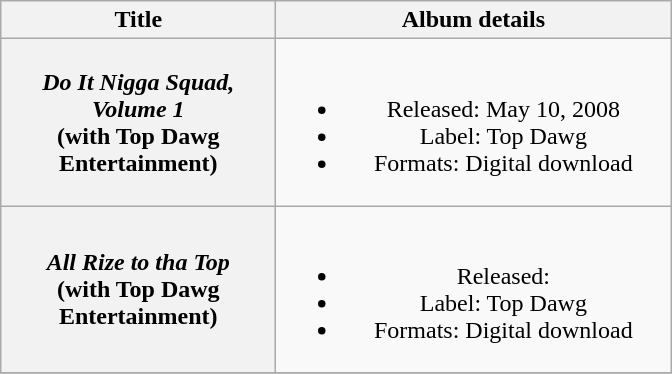<table class="wikitable plainrowheaders" style="text-align:center;">
<tr>
<th scope="col" style="width:11em;">Title</th>
<th scope="col" style="width:16em;">Album details</th>
</tr>
<tr>
<th scope="row"><em>Do It Nigga Squad, Volume 1</em><br><span>(with Top Dawg Entertainment)</span></th>
<td><br><ul><li>Released: May 10, 2008</li><li>Label: Top Dawg</li><li>Formats: Digital download</li></ul></td>
</tr>
<tr>
<th scope="row"><em>All Rize to tha Top</em><br><span>(with Top Dawg Entertainment)</span></th>
<td><br><ul><li>Released: </li><li>Label: Top Dawg</li><li>Formats: Digital download</li></ul></td>
</tr>
<tr>
</tr>
</table>
